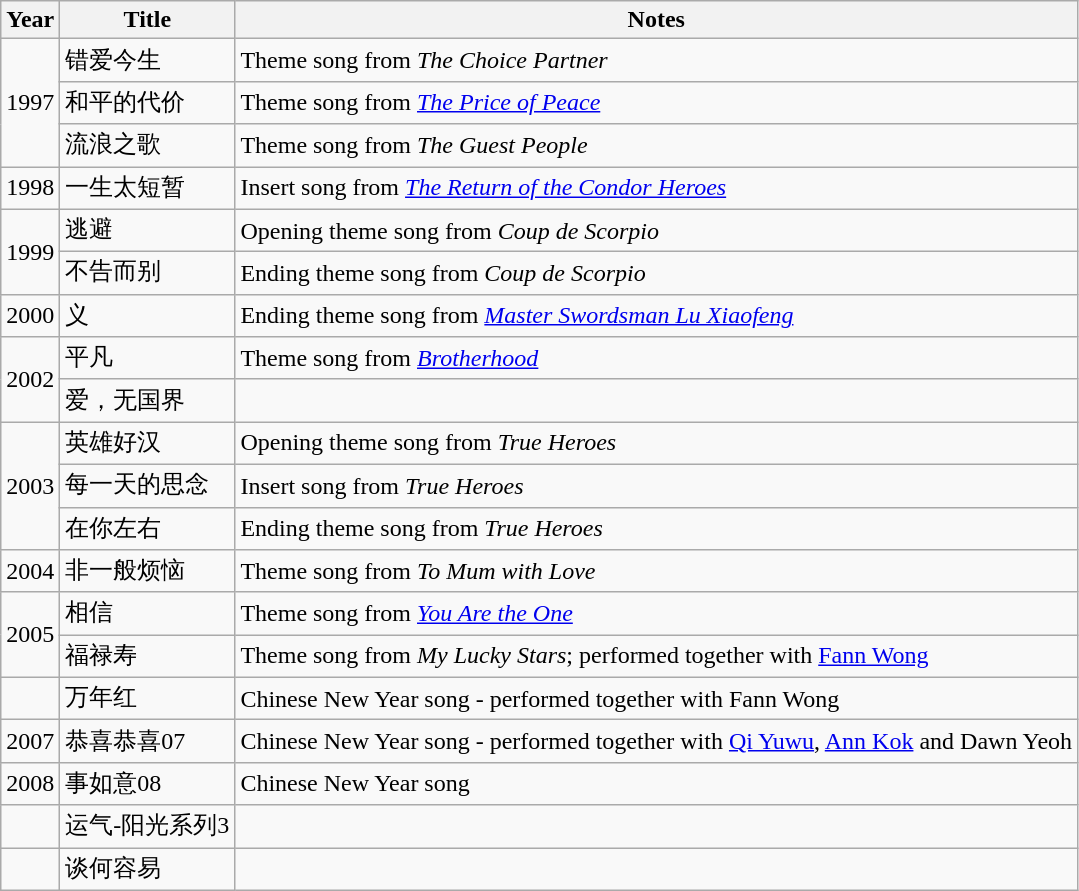<table class="wikitable sortable">
<tr>
<th>Year</th>
<th>Title</th>
<th class="unsortable">Notes</th>
</tr>
<tr>
<td rowspan="3">1997</td>
<td>错爱今生</td>
<td>Theme song from <em>The Choice Partner</em></td>
</tr>
<tr>
<td>和平的代价</td>
<td>Theme song from <em><a href='#'>The Price of Peace</a></em></td>
</tr>
<tr>
<td>流浪之歌</td>
<td>Theme song from <em>The Guest People</em></td>
</tr>
<tr>
<td>1998</td>
<td>一生太短暂</td>
<td>Insert song from <em><a href='#'>The Return of the Condor Heroes</a></em></td>
</tr>
<tr>
<td rowspan="2">1999</td>
<td>逃避</td>
<td>Opening theme song from <em>Coup de Scorpio</em></td>
</tr>
<tr>
<td>不告而别</td>
<td>Ending theme song from <em>Coup de Scorpio</em></td>
</tr>
<tr>
<td>2000</td>
<td>义</td>
<td>Ending theme song from <em><a href='#'>Master Swordsman Lu Xiaofeng</a></em></td>
</tr>
<tr>
<td rowspan="2">2002</td>
<td>平凡</td>
<td>Theme song from <em><a href='#'>Brotherhood</a></em></td>
</tr>
<tr>
<td>爱，无国界</td>
<td></td>
</tr>
<tr>
<td rowspan="3">2003</td>
<td>英雄好汉</td>
<td>Opening theme song from <em>True Heroes</em></td>
</tr>
<tr>
<td>每一天的思念</td>
<td>Insert song from <em>True Heroes</em></td>
</tr>
<tr>
<td>在你左右</td>
<td>Ending theme song from <em>True Heroes</em></td>
</tr>
<tr>
<td>2004</td>
<td>非一般烦恼</td>
<td>Theme song from <em>To Mum with Love</em></td>
</tr>
<tr>
<td rowspan="2">2005</td>
<td>相信</td>
<td>Theme song from <em><a href='#'>You Are the One</a></em></td>
</tr>
<tr>
<td>福禄寿</td>
<td>Theme song from <em>My Lucky Stars</em>; performed together with <a href='#'>Fann Wong</a></td>
</tr>
<tr>
<td></td>
<td>万年红</td>
<td>Chinese New Year song - performed together with Fann Wong</td>
</tr>
<tr>
<td>2007</td>
<td>恭喜恭喜07</td>
<td>Chinese New Year song - performed together with <a href='#'>Qi Yuwu</a>, <a href='#'>Ann Kok</a> and Dawn Yeoh</td>
</tr>
<tr>
<td>2008</td>
<td>事如意08</td>
<td>Chinese New Year song</td>
</tr>
<tr>
<td></td>
<td>运气-阳光系列3</td>
<td></td>
</tr>
<tr>
<td></td>
<td>谈何容易</td>
<td></td>
</tr>
</table>
